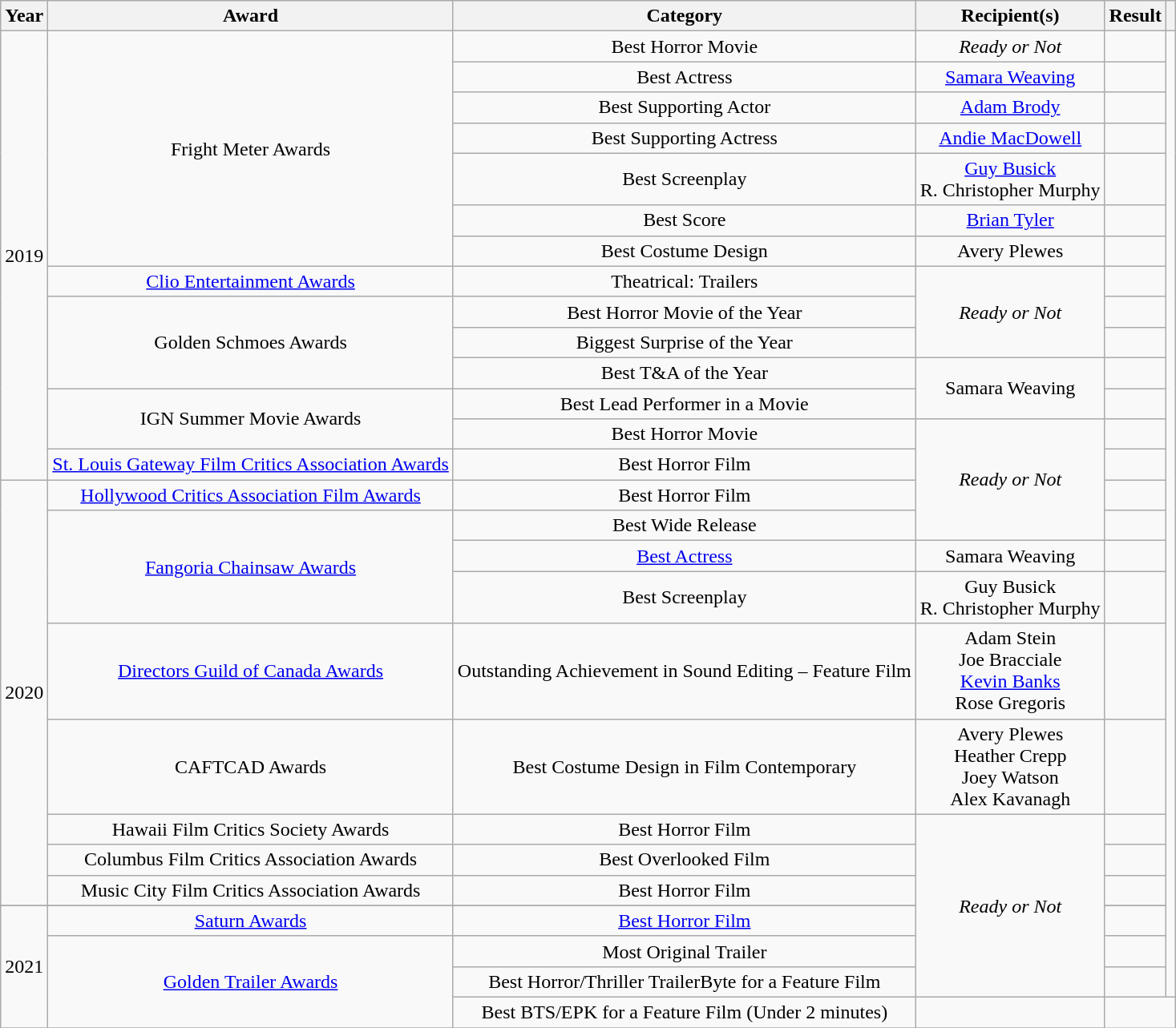<table class="wikitable sortable plainrowheaders" style="text-align:center;">
<tr>
<th scope="col">Year</th>
<th scope="col">Award</th>
<th scope="col">Category</th>
<th scope="col">Recipient(s)</th>
<th scope="col">Result</th>
<th scope="col" class="unsortable"></th>
</tr>
<tr>
<td rowspan="14">2019</td>
<td rowspan="7">Fright Meter Awards</td>
<td>Best Horror Movie</td>
<td><em>Ready or Not</em></td>
<td></td>
<td rowspan="27"></td>
</tr>
<tr>
<td>Best Actress</td>
<td><a href='#'>Samara Weaving</a></td>
<td></td>
</tr>
<tr>
<td>Best Supporting Actor</td>
<td><a href='#'>Adam Brody</a></td>
<td></td>
</tr>
<tr>
<td>Best Supporting Actress</td>
<td><a href='#'>Andie MacDowell</a></td>
<td></td>
</tr>
<tr>
<td>Best Screenplay</td>
<td><a href='#'>Guy Busick</a> <br> R. Christopher Murphy</td>
<td></td>
</tr>
<tr>
<td>Best Score</td>
<td><a href='#'>Brian Tyler</a></td>
<td></td>
</tr>
<tr>
<td>Best Costume Design</td>
<td>Avery Plewes</td>
<td></td>
</tr>
<tr>
<td><a href='#'>Clio Entertainment Awards</a></td>
<td>Theatrical: Trailers</td>
<td rowspan="3"><em>Ready or Not</em></td>
<td></td>
</tr>
<tr>
<td rowspan="3">Golden Schmoes Awards</td>
<td>Best Horror Movie of the Year</td>
<td></td>
</tr>
<tr>
<td>Biggest Surprise of the Year</td>
<td></td>
</tr>
<tr>
<td>Best T&A of the Year</td>
<td rowspan="2">Samara Weaving</td>
<td></td>
</tr>
<tr>
<td rowspan="2">IGN Summer Movie Awards</td>
<td>Best Lead Performer in a Movie</td>
<td></td>
</tr>
<tr>
<td>Best Horror Movie</td>
<td rowspan="4"><em>Ready or Not</em></td>
<td></td>
</tr>
<tr>
<td><a href='#'>St. Louis Gateway Film Critics Association Awards</a></td>
<td>Best Horror Film</td>
<td></td>
</tr>
<tr>
<td rowspan="9">2020</td>
<td><a href='#'>Hollywood Critics Association Film Awards</a></td>
<td>Best Horror Film</td>
<td></td>
</tr>
<tr>
<td rowspan="3"><a href='#'>Fangoria Chainsaw Awards</a></td>
<td>Best Wide Release</td>
<td></td>
</tr>
<tr>
<td><a href='#'>Best Actress</a></td>
<td>Samara Weaving</td>
<td></td>
</tr>
<tr>
<td>Best Screenplay</td>
<td>Guy Busick <br> R. Christopher Murphy</td>
<td></td>
</tr>
<tr>
<td><a href='#'>Directors Guild of Canada Awards</a></td>
<td>Outstanding Achievement in Sound Editing – Feature Film</td>
<td>Adam Stein <br> Joe Bracciale <br> <a href='#'>Kevin Banks</a> <br> Rose Gregoris</td>
<td></td>
</tr>
<tr>
<td>CAFTCAD Awards</td>
<td>Best Costume Design in Film Contemporary</td>
<td>Avery Plewes <br> Heather Crepp <br> Joey Watson <br> Alex Kavanagh</td>
<td></td>
</tr>
<tr>
<td>Hawaii Film Critics Society Awards</td>
<td>Best Horror Film</td>
<td rowspan="7"><em>Ready or Not</em></td>
<td></td>
</tr>
<tr>
<td>Columbus Film Critics Association Awards</td>
<td>Best Overlooked Film</td>
<td></td>
</tr>
<tr>
<td>Music City Film Critics Association Awards</td>
<td>Best Horror Film</td>
<td></td>
</tr>
<tr>
</tr>
<tr>
<td rowspan="4">2021</td>
<td><a href='#'>Saturn Awards</a></td>
<td><a href='#'>Best Horror Film</a></td>
<td></td>
</tr>
<tr>
<td rowspan="3"><a href='#'>Golden Trailer Awards</a></td>
<td>Most Original Trailer</td>
<td></td>
</tr>
<tr>
<td>Best Horror/Thriller TrailerByte for a Feature Film</td>
<td></td>
</tr>
<tr>
<td>Best BTS/EPK for a Feature Film (Under 2 minutes)</td>
<td></td>
</tr>
<tr>
</tr>
</table>
